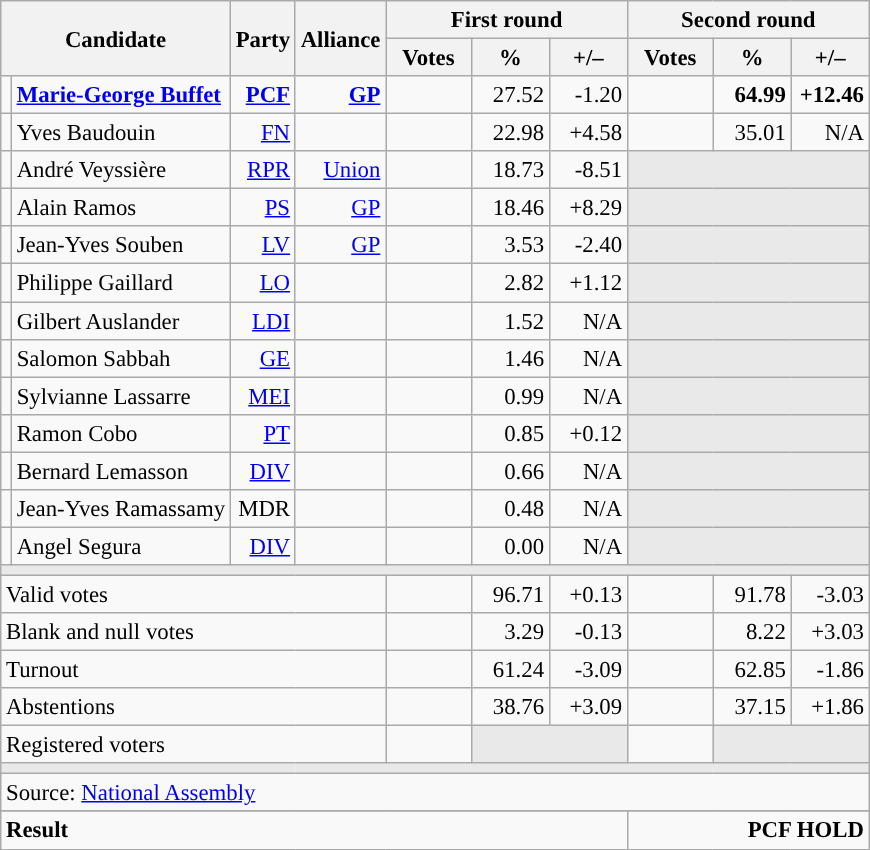<table class="wikitable" style="text-align:right;font-size:95%;">
<tr>
<th rowspan="2" colspan="2">Candidate</th>
<th rowspan="2">Party</th>
<th rowspan="2">Alliance</th>
<th colspan="3">First round</th>
<th colspan="3">Second round</th>
</tr>
<tr>
<th style="width:50px;">Votes</th>
<th style="width:45px;">%</th>
<th style="width:45px;">+/–</th>
<th style="width:50px;">Votes</th>
<th style="width:45px;">%</th>
<th style="width:45px;">+/–</th>
</tr>
<tr>
<td style="color:inherit;background:"></td>
<td style="text-align:left;"><strong><a href='#'>Marie-George Buffet</a></strong></td>
<td><a href='#'><strong>PCF</strong></a> </td>
<td><a href='#'><strong>GP</strong></a> </td>
<td></td>
<td>27.52</td>
<td>-1.20</td>
<td><strong></strong></td>
<td><strong>64.99</strong></td>
<td><strong>+12.46</strong></td>
</tr>
<tr>
<td style="color:inherit;background:"></td>
<td style="text-align:left;">Yves Baudouin</td>
<td><a href='#'>FN</a> </td>
<td></td>
<td></td>
<td>22.98</td>
<td>+4.58</td>
<td></td>
<td>35.01</td>
<td>N/A</td>
</tr>
<tr>
<td style="color:inherit;background:"></td>
<td style="text-align:left;">André Veyssière</td>
<td><a href='#'>RPR</a></td>
<td><a href='#'>Union</a></td>
<td></td>
<td>18.73</td>
<td>-8.51</td>
<td colspan="3" style="background:#E9E9E9;"></td>
</tr>
<tr>
<td style="color:inherit;background:"></td>
<td style="text-align:left;">Alain Ramos</td>
<td><a href='#'>PS</a></td>
<td><a href='#'>GP</a></td>
<td></td>
<td>18.46</td>
<td>+8.29</td>
<td colspan="3" style="background:#E9E9E9;"></td>
</tr>
<tr>
<td style="color:inherit;background:"></td>
<td style="text-align:left;">Jean-Yves Souben</td>
<td><a href='#'>LV</a></td>
<td><a href='#'>GP</a></td>
<td></td>
<td>3.53</td>
<td>-2.40</td>
<td colspan="3" style="background:#E9E9E9;"></td>
</tr>
<tr>
<td style="color:inherit;background:"></td>
<td style="text-align:left;">Philippe Gaillard</td>
<td><a href='#'>LO</a></td>
<td></td>
<td></td>
<td>2.82</td>
<td>+1.12</td>
<td colspan="3" style="background:#E9E9E9;"></td>
</tr>
<tr>
<td style="color:inherit;background:"></td>
<td style="text-align:left;">Gilbert Auslander</td>
<td><a href='#'>LDI</a></td>
<td></td>
<td></td>
<td>1.52</td>
<td>N/A</td>
<td colspan="3" style="background:#E9E9E9;"></td>
</tr>
<tr>
<td style="color:inherit;background:"></td>
<td style="text-align:left;">Salomon Sabbah</td>
<td><a href='#'>GE</a></td>
<td></td>
<td></td>
<td>1.46</td>
<td>N/A</td>
<td colspan="3" style="background:#E9E9E9;"></td>
</tr>
<tr>
<td style="color:inherit;background:"></td>
<td style="text-align:left;">Sylvianne Lassarre</td>
<td><a href='#'>MEI</a></td>
<td></td>
<td></td>
<td>0.99</td>
<td>N/A</td>
<td colspan="3" style="background:#E9E9E9;"></td>
</tr>
<tr>
<td style="color:inherit;background:"></td>
<td style="text-align:left;">Ramon Cobo</td>
<td><a href='#'>PT</a></td>
<td></td>
<td></td>
<td>0.85</td>
<td>+0.12</td>
<td colspan="3" style="background:#E9E9E9;"></td>
</tr>
<tr>
<td style="color:inherit;background:"></td>
<td style="text-align:left;">Bernard Lemasson</td>
<td><a href='#'>DIV</a></td>
<td></td>
<td></td>
<td>0.66</td>
<td>N/A</td>
<td colspan="3" style="background:#E9E9E9;"></td>
</tr>
<tr>
<td style="color:inherit;background:"></td>
<td style="text-align:left;">Jean-Yves Ramassamy</td>
<td>MDR</td>
<td></td>
<td></td>
<td>0.48</td>
<td>N/A</td>
<td colspan="3" style="background:#E9E9E9;"></td>
</tr>
<tr>
<td style="color:inherit;background:"></td>
<td style="text-align:left;">Angel Segura</td>
<td><a href='#'>DIV</a></td>
<td></td>
<td></td>
<td>0.00</td>
<td>N/A</td>
<td colspan="3" style="background:#E9E9E9;"></td>
</tr>
<tr>
<td colspan="10" style="background:#E9E9E9;"></td>
</tr>
<tr>
<td colspan="4" style="text-align:left;">Valid votes</td>
<td></td>
<td>96.71</td>
<td>+0.13</td>
<td></td>
<td>91.78</td>
<td>-3.03</td>
</tr>
<tr>
<td colspan="4" style="text-align:left;">Blank and null votes</td>
<td></td>
<td>3.29</td>
<td>-0.13</td>
<td></td>
<td>8.22</td>
<td>+3.03</td>
</tr>
<tr>
<td colspan="4" style="text-align:left;">Turnout</td>
<td></td>
<td>61.24</td>
<td>-3.09</td>
<td></td>
<td>62.85</td>
<td>-1.86</td>
</tr>
<tr>
<td colspan="4" style="text-align:left;">Abstentions</td>
<td></td>
<td>38.76</td>
<td>+3.09</td>
<td></td>
<td>37.15</td>
<td>+1.86</td>
</tr>
<tr>
<td colspan="4" style="text-align:left;">Registered voters</td>
<td></td>
<td colspan="2" style="background:#E9E9E9;"></td>
<td></td>
<td colspan="2" style="background:#E9E9E9;"></td>
</tr>
<tr>
<td colspan="10" style="background:#E9E9E9;"></td>
</tr>
<tr>
<td colspan="10" style="text-align:left;">Source: <a href='#'>National Assembly</a></td>
</tr>
<tr>
</tr>
<tr style="font-weight:bold">
<td colspan="7" style="text-align:left;">Result</td>
<td colspan="7" style="background-color:">PCF HOLD</td>
</tr>
</table>
